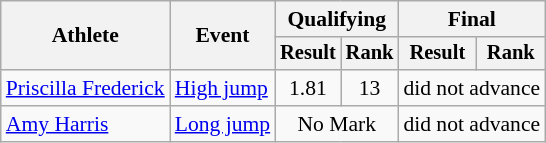<table class=wikitable style="font-size:90%">
<tr>
<th rowspan="2">Athlete</th>
<th rowspan="2">Event</th>
<th colspan="2">Qualifying</th>
<th colspan="2">Final</th>
</tr>
<tr style="font-size:95%">
<th>Result</th>
<th>Rank</th>
<th>Result</th>
<th>Rank</th>
</tr>
<tr align=center>
<td align=left><a href='#'>Priscilla Frederick</a></td>
<td align=left><a href='#'>High jump</a></td>
<td>1.81</td>
<td>13</td>
<td colspan=2>did not advance</td>
</tr>
<tr align=center>
<td align=left><a href='#'>Amy Harris</a></td>
<td align=left><a href='#'>Long jump</a></td>
<td colspan=2>No Mark</td>
<td colspan=2>did not advance</td>
</tr>
</table>
